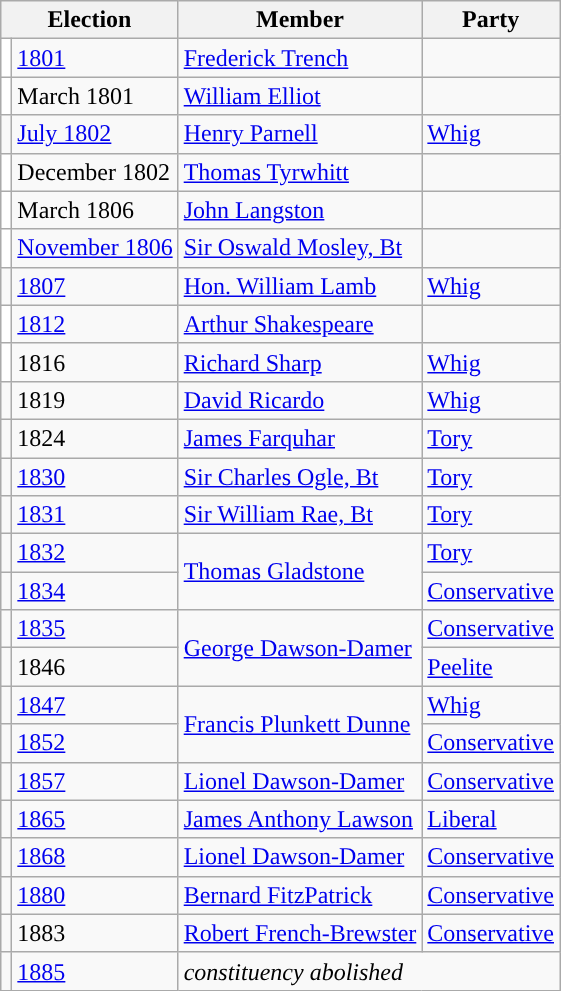<table class="wikitable">
<tr>
<th colspan="2">Election</th>
<th>Member</th>
<th>Party</th>
</tr>
<tr>
<td style="color:inherit;background-color: white"></td>
<td><a href='#'>1801</a></td>
<td><a href='#'>Frederick Trench</a></td>
<td></td>
</tr>
<tr>
<td style="color:inherit;background-color: white"></td>
<td>March  1801</td>
<td><a href='#'>William Elliot</a></td>
<td></td>
</tr>
<tr>
<td style="color:inherit;background-color: "></td>
<td><a href='#'>July 1802</a></td>
<td><a href='#'>Henry Parnell</a></td>
<td><a href='#'>Whig</a></td>
</tr>
<tr>
<td style="color:inherit;background-color: white"></td>
<td>December  1802</td>
<td><a href='#'>Thomas Tyrwhitt</a></td>
<td></td>
</tr>
<tr>
<td style="color:inherit;background-color: white"></td>
<td>March  1806</td>
<td><a href='#'>John Langston</a></td>
<td></td>
</tr>
<tr>
<td style="color:inherit;background-color: white"></td>
<td><a href='#'>November 1806</a></td>
<td><a href='#'>Sir Oswald Mosley, Bt</a></td>
<td></td>
</tr>
<tr>
<td style="color:inherit;background-color: "></td>
<td><a href='#'>1807</a></td>
<td><a href='#'>Hon. William Lamb</a></td>
<td><a href='#'>Whig</a></td>
</tr>
<tr>
<td style="color:inherit;background-color: white"></td>
<td><a href='#'>1812</a></td>
<td><a href='#'>Arthur Shakespeare</a></td>
<td></td>
</tr>
<tr>
<td style="color:inherit;background-color: white"></td>
<td>1816</td>
<td><a href='#'>Richard Sharp</a></td>
<td><a href='#'>Whig</a></td>
</tr>
<tr>
<td style="color:inherit;background-color: "></td>
<td>1819</td>
<td><a href='#'>David Ricardo</a></td>
<td><a href='#'>Whig</a></td>
</tr>
<tr>
<td style="color:inherit;background-color: "></td>
<td>1824</td>
<td><a href='#'>James Farquhar</a></td>
<td><a href='#'>Tory</a></td>
</tr>
<tr>
<td style="color:inherit;background-color: "></td>
<td><a href='#'>1830</a></td>
<td><a href='#'>Sir Charles Ogle, Bt</a></td>
<td><a href='#'>Tory</a></td>
</tr>
<tr>
<td style="color:inherit;background-color: "></td>
<td><a href='#'>1831</a></td>
<td><a href='#'>Sir William Rae, Bt</a></td>
<td><a href='#'>Tory</a></td>
</tr>
<tr>
<td style="color:inherit;background-color: "></td>
<td><a href='#'>1832</a></td>
<td rowspan="2"><a href='#'>Thomas Gladstone</a></td>
<td><a href='#'>Tory</a></td>
</tr>
<tr>
<td style="color:inherit;background-color: "></td>
<td><a href='#'>1834</a></td>
<td><a href='#'>Conservative</a></td>
</tr>
<tr>
<td style="color:inherit;background-color: "></td>
<td><a href='#'>1835</a></td>
<td rowspan="2"><a href='#'>George Dawson-Damer</a></td>
<td><a href='#'>Conservative</a></td>
</tr>
<tr>
<td style="color:inherit;background-color: "></td>
<td>1846</td>
<td><a href='#'>Peelite</a></td>
</tr>
<tr>
<td style="color:inherit;background-color: "></td>
<td><a href='#'>1847</a></td>
<td rowspan="2"><a href='#'>Francis Plunkett Dunne</a></td>
<td><a href='#'>Whig</a></td>
</tr>
<tr>
<td style="color:inherit;background-color: "></td>
<td><a href='#'>1852</a></td>
<td><a href='#'>Conservative</a></td>
</tr>
<tr>
<td style="color:inherit;background-color: "></td>
<td><a href='#'>1857</a></td>
<td><a href='#'>Lionel Dawson-Damer</a></td>
<td><a href='#'>Conservative</a></td>
</tr>
<tr>
<td style="color:inherit;background-color: "></td>
<td><a href='#'>1865</a></td>
<td><a href='#'>James Anthony Lawson</a></td>
<td><a href='#'>Liberal</a></td>
</tr>
<tr>
<td style="color:inherit;background-color: "></td>
<td><a href='#'>1868</a></td>
<td><a href='#'>Lionel Dawson-Damer</a></td>
<td><a href='#'>Conservative</a></td>
</tr>
<tr>
<td style="color:inherit;background-color: "></td>
<td><a href='#'>1880</a></td>
<td><a href='#'>Bernard FitzPatrick</a></td>
<td><a href='#'>Conservative</a></td>
</tr>
<tr>
<td style="color:inherit;background-color: "></td>
<td>1883</td>
<td><a href='#'>Robert French-Brewster</a></td>
<td><a href='#'>Conservative</a></td>
</tr>
<tr>
<td></td>
<td><a href='#'>1885</a></td>
<td colspan="2"><em>constituency abolished</em></td>
</tr>
</table>
